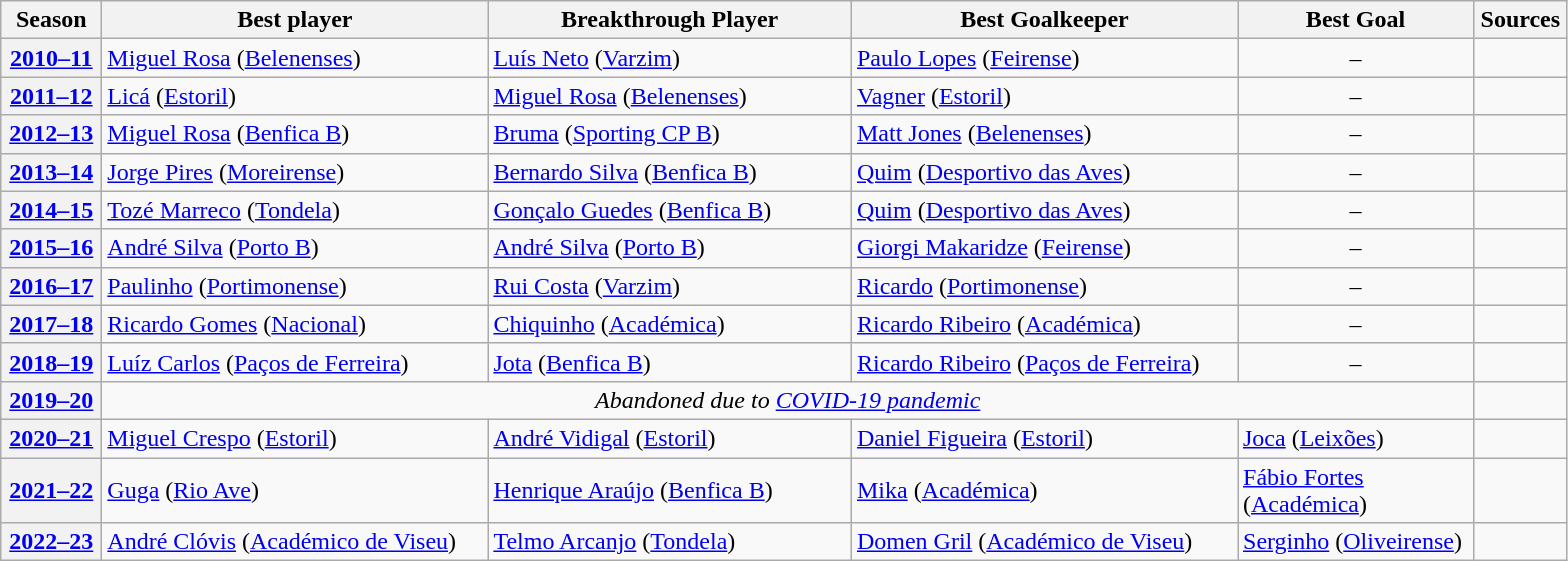<table class="wikitable" style="margin-right: 0;">
<tr text-align:center;">
<th style="width:60px;">Season</th>
<th style="width:250px;">Best player </th>
<th style="width:235px;">Breakthrough Player</th>
<th style="width:250px;">Best Goalkeeper</th>
<th style="width:150px;">Best Goal</th>
<th style="width:55px;">Sources</th>
</tr>
<tr>
<th><a href='#'>2010–11</a></th>
<td> <a href='#'>Miguel Rosa</a> (<a href='#'>Belenenses</a>)</td>
<td> <a href='#'>Luís Neto</a> (<a href='#'>Varzim</a>)</td>
<td> <a href='#'>Paulo Lopes</a> (<a href='#'>Feirense</a>)</td>
<td align="center">–</td>
<td align="center"></td>
</tr>
<tr>
<th><a href='#'>2011–12</a></th>
<td> <a href='#'>Licá</a> (<a href='#'>Estoril</a>)</td>
<td> <a href='#'>Miguel Rosa</a> (<a href='#'>Belenenses</a>)</td>
<td> <a href='#'>Vagner</a> (<a href='#'>Estoril</a>)</td>
<td align="center">–</td>
<td align="center"></td>
</tr>
<tr>
<th><a href='#'>2012–13</a></th>
<td> <a href='#'>Miguel Rosa</a> (<a href='#'>Benfica B</a>)</td>
<td> <a href='#'>Bruma</a> (<a href='#'>Sporting CP B</a>)</td>
<td> <a href='#'>Matt Jones</a> (<a href='#'>Belenenses</a>)</td>
<td align="center">–</td>
<td align="center"></td>
</tr>
<tr>
<th><a href='#'>2013–14</a></th>
<td> <a href='#'>Jorge Pires</a> (<a href='#'>Moreirense</a>)</td>
<td> <a href='#'>Bernardo Silva</a> (<a href='#'>Benfica B</a>)</td>
<td> <a href='#'>Quim</a> (<a href='#'>Desportivo das Aves</a>)</td>
<td align="center">–</td>
<td align="center"></td>
</tr>
<tr>
<th><a href='#'>2014–15</a></th>
<td> <a href='#'>Tozé Marreco</a> (<a href='#'>Tondela</a>)</td>
<td> <a href='#'>Gonçalo Guedes</a> (<a href='#'>Benfica B</a>)</td>
<td> <a href='#'>Quim</a> (<a href='#'>Desportivo das Aves</a>)</td>
<td align="center">–</td>
<td align="center"></td>
</tr>
<tr>
<th><a href='#'>2015–16</a></th>
<td> <a href='#'>André Silva</a> (<a href='#'>Porto B</a>)</td>
<td> <a href='#'>André Silva</a> (<a href='#'>Porto B</a>)</td>
<td> <a href='#'>Giorgi Makaridze</a> (<a href='#'>Feirense</a>)</td>
<td align="center">–</td>
<td align="center"></td>
</tr>
<tr>
<th><a href='#'>2016–17</a></th>
<td> <a href='#'>Paulinho</a> (<a href='#'>Portimonense</a>)</td>
<td> <a href='#'>Rui Costa</a> (<a href='#'>Varzim</a>)</td>
<td> <a href='#'>Ricardo</a> (<a href='#'>Portimonense</a>)</td>
<td align="center">–</td>
<td align="center"></td>
</tr>
<tr>
<th><a href='#'>2017–18</a></th>
<td> <a href='#'>Ricardo Gomes</a> (<a href='#'>Nacional</a>)</td>
<td> <a href='#'>Chiquinho</a> (<a href='#'>Académica</a>)</td>
<td> <a href='#'>Ricardo Ribeiro</a> (<a href='#'>Académica</a>)</td>
<td align="center">–</td>
<td align="center"></td>
</tr>
<tr>
<th><a href='#'>2018–19</a></th>
<td> <a href='#'>Luíz Carlos</a> (<a href='#'>Paços de Ferreira</a>)</td>
<td> <a href='#'>Jota</a> (<a href='#'>Benfica B</a>)</td>
<td> <a href='#'>Ricardo Ribeiro</a> (<a href='#'>Paços de Ferreira</a>)</td>
<td align="center">–</td>
<td align="center"></td>
</tr>
<tr>
<th><a href='#'>2019–20</a></th>
<td align=center colspan=4><em>Abandoned due to <a href='#'>COVID-19 pandemic</a></em></td>
<td align="center"></td>
</tr>
<tr>
<th><a href='#'>2020–21</a></th>
<td> <a href='#'>Miguel Crespo</a> (<a href='#'>Estoril</a>)</td>
<td> <a href='#'>André Vidigal</a> (<a href='#'>Estoril</a>)</td>
<td> <a href='#'>Daniel Figueira</a> (<a href='#'>Estoril</a>)</td>
<td> <a href='#'>Joca</a> (<a href='#'>Leixões</a>)</td>
<td align="center"></td>
</tr>
<tr>
<th><a href='#'>2021–22</a></th>
<td> <a href='#'>Guga</a> (<a href='#'>Rio Ave</a>)</td>
<td> <a href='#'>Henrique Araújo</a> (<a href='#'>Benfica B</a>)</td>
<td> <a href='#'>Mika</a> (<a href='#'>Académica</a>)</td>
<td> <a href='#'>Fábio Fortes</a> (<a href='#'>Académica</a>)</td>
<td align="center"></td>
</tr>
<tr>
<th><a href='#'>2022–23</a></th>
<td> <a href='#'>André Clóvis</a> (<a href='#'>Académico de Viseu</a>)</td>
<td> <a href='#'>Telmo Arcanjo</a> (<a href='#'>Tondela</a>)</td>
<td> <a href='#'>Domen Gril</a> (<a href='#'>Académico de Viseu</a>)</td>
<td> <a href='#'>Serginho</a> (<a href='#'>Oliveirense</a>)</td>
<td align="center"></td>
</tr>
</table>
